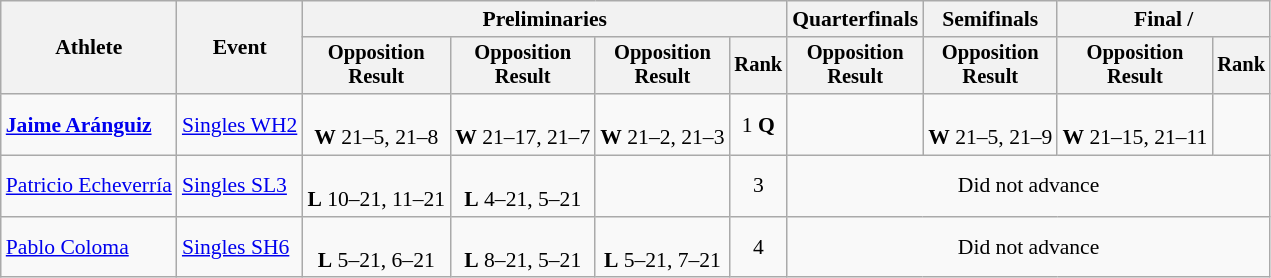<table class=wikitable style="font-size:90%">
<tr>
<th rowspan="2">Athlete</th>
<th rowspan="2">Event</th>
<th colspan="4">Preliminaries</th>
<th>Quarterfinals</th>
<th>Semifinals</th>
<th colspan="2">Final / </th>
</tr>
<tr style="font-size:95%">
<th>Opposition<br>Result</th>
<th>Opposition<br>Result</th>
<th>Opposition<br>Result</th>
<th>Rank</th>
<th>Opposition<br>Result</th>
<th>Opposition<br>Result</th>
<th>Opposition<br>Result</th>
<th>Rank</th>
</tr>
<tr align=center>
<td align=left><strong><a href='#'>Jaime Aránguiz</a></strong></td>
<td align=left><a href='#'>Singles WH2</a></td>
<td><br><strong>W</strong> 21–5, 21–8</td>
<td><br><strong>W</strong> 21–17, 21–7</td>
<td><br><strong>W</strong> 21–2, 21–3</td>
<td>1 <strong>Q</strong></td>
<td></td>
<td><br><strong>W</strong> 21–5, 21–9</td>
<td><br><strong>W</strong> 21–15, 21–11</td>
<td></td>
</tr>
<tr align=center>
<td align=left><a href='#'>Patricio Echeverría</a></td>
<td align=left><a href='#'>Singles SL3</a></td>
<td><br><strong>L</strong> 10–21, 11–21</td>
<td><br><strong>L</strong> 4–21, 5–21</td>
<td></td>
<td>3</td>
<td colspan=4>Did not advance</td>
</tr>
<tr align=center>
<td align=left><a href='#'>Pablo Coloma</a></td>
<td align=left><a href='#'>Singles SH6</a></td>
<td><br><strong>L</strong> 5–21, 6–21</td>
<td><br><strong>L</strong> 8–21, 5–21</td>
<td><br><strong>L</strong> 5–21, 7–21</td>
<td>4</td>
<td colspan=4>Did not advance</td>
</tr>
</table>
